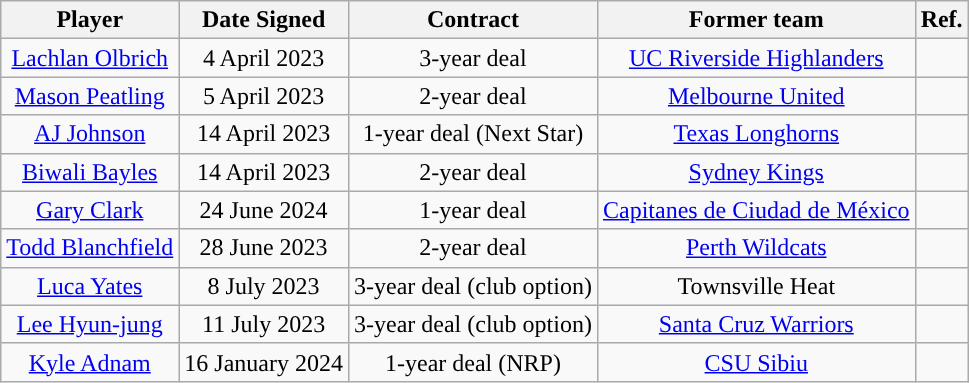<table class="wikitable sortable sortable" style="text-align: center">
<tr>
<th>Player</th>
<th>Date Signed</th>
<th>Contract</th>
<th>Former team</th>
<th>Ref.</th>
</tr>
<tr>
<td><a href='#'>Lachlan Olbrich</a></td>
<td>4 April 2023</td>
<td>3-year deal</td>
<td><a href='#'>UC Riverside Highlanders</a></td>
<td></td>
</tr>
<tr>
<td><a href='#'>Mason Peatling</a></td>
<td>5 April 2023</td>
<td>2-year deal</td>
<td><a href='#'>Melbourne United</a></td>
<td></td>
</tr>
<tr>
<td><a href='#'>AJ Johnson</a></td>
<td>14 April 2023</td>
<td>1-year deal (Next Star)</td>
<td><a href='#'>Texas Longhorns</a></td>
<td></td>
</tr>
<tr>
<td><a href='#'>Biwali Bayles</a></td>
<td>14 April 2023</td>
<td>2-year deal</td>
<td><a href='#'>Sydney Kings</a></td>
<td></td>
</tr>
<tr>
<td><a href='#'>Gary Clark</a></td>
<td>24 June 2024</td>
<td>1-year deal</td>
<td><a href='#'>Capitanes de Ciudad de México</a></td>
<td></td>
</tr>
<tr>
<td><a href='#'>Todd Blanchfield</a></td>
<td>28 June 2023</td>
<td>2-year deal</td>
<td><a href='#'>Perth Wildcats</a></td>
<td></td>
</tr>
<tr>
<td><a href='#'>Luca Yates</a></td>
<td>8 July 2023</td>
<td>3-year deal (club option)</td>
<td>Townsville Heat</td>
<td></td>
</tr>
<tr>
<td><a href='#'> Lee Hyun-jung</a></td>
<td>11 July 2023</td>
<td>3-year deal (club option)</td>
<td><a href='#'>Santa Cruz Warriors</a></td>
<td></td>
</tr>
<tr>
<td><a href='#'>Kyle Adnam</a></td>
<td>16 January 2024</td>
<td>1-year deal (NRP)</td>
<td><a href='#'>CSU Sibiu</a></td>
<td></td>
</tr>
</table>
